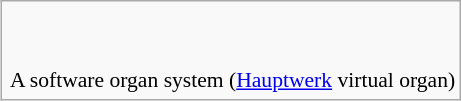<table class="wikitable" style="margin:0 0 0 1em;float:right;">
<tr style="padding:5px;font-size:90%;line-height:3ex;">
<td><br><br> A software organ system (<a href='#'>Hauptwerk</a> virtual organ)</td>
</tr>
</table>
